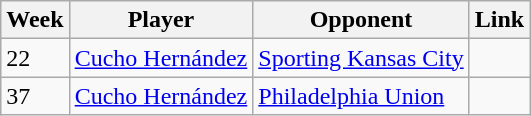<table class=wikitable>
<tr>
<th>Week</th>
<th>Player</th>
<th>Opponent</th>
<th>Link</th>
</tr>
<tr>
<td>22</td>
<td> <a href='#'>Cucho Hernández</a></td>
<td><a href='#'>Sporting Kansas City</a></td>
<td></td>
</tr>
<tr>
<td>37</td>
<td> <a href='#'>Cucho Hernández</a></td>
<td><a href='#'>Philadelphia Union</a></td>
<td></td>
</tr>
</table>
